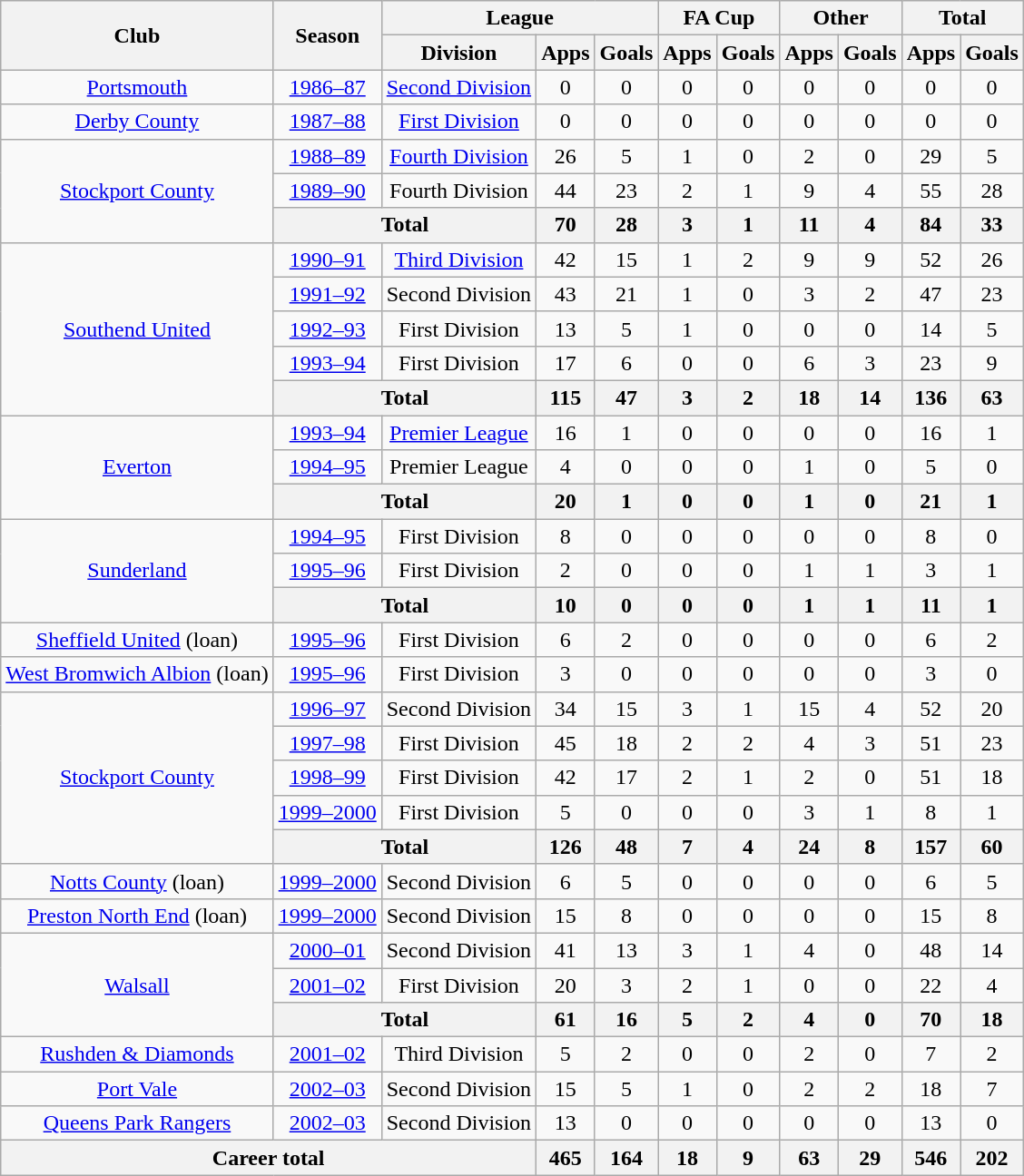<table class="wikitable" style="text-align: center;">
<tr>
<th rowspan="2">Club</th>
<th rowspan="2">Season</th>
<th colspan="3">League</th>
<th colspan="2">FA Cup</th>
<th colspan="2">Other</th>
<th colspan="2">Total</th>
</tr>
<tr>
<th>Division</th>
<th>Apps</th>
<th>Goals</th>
<th>Apps</th>
<th>Goals</th>
<th>Apps</th>
<th>Goals</th>
<th>Apps</th>
<th>Goals</th>
</tr>
<tr>
<td><a href='#'>Portsmouth</a></td>
<td><a href='#'>1986–87</a></td>
<td><a href='#'>Second Division</a></td>
<td>0</td>
<td>0</td>
<td>0</td>
<td>0</td>
<td>0</td>
<td>0</td>
<td>0</td>
<td>0</td>
</tr>
<tr>
<td><a href='#'>Derby County</a></td>
<td><a href='#'>1987–88</a></td>
<td><a href='#'>First Division</a></td>
<td>0</td>
<td>0</td>
<td>0</td>
<td>0</td>
<td>0</td>
<td>0</td>
<td>0</td>
<td>0</td>
</tr>
<tr>
<td rowspan="3"><a href='#'>Stockport County</a></td>
<td><a href='#'>1988–89</a></td>
<td><a href='#'>Fourth Division</a></td>
<td>26</td>
<td>5</td>
<td>1</td>
<td>0</td>
<td>2</td>
<td>0</td>
<td>29</td>
<td>5</td>
</tr>
<tr>
<td><a href='#'>1989–90</a></td>
<td>Fourth Division</td>
<td>44</td>
<td>23</td>
<td>2</td>
<td>1</td>
<td>9</td>
<td>4</td>
<td>55</td>
<td>28</td>
</tr>
<tr>
<th colspan="2">Total</th>
<th>70</th>
<th>28</th>
<th>3</th>
<th>1</th>
<th>11</th>
<th>4</th>
<th>84</th>
<th>33</th>
</tr>
<tr>
<td rowspan="5"><a href='#'>Southend United</a></td>
<td><a href='#'>1990–91</a></td>
<td><a href='#'>Third Division</a></td>
<td>42</td>
<td>15</td>
<td>1</td>
<td>2</td>
<td>9</td>
<td>9</td>
<td>52</td>
<td>26</td>
</tr>
<tr>
<td><a href='#'>1991–92</a></td>
<td>Second Division</td>
<td>43</td>
<td>21</td>
<td>1</td>
<td>0</td>
<td>3</td>
<td>2</td>
<td>47</td>
<td>23</td>
</tr>
<tr>
<td><a href='#'>1992–93</a></td>
<td>First Division</td>
<td>13</td>
<td>5</td>
<td>1</td>
<td>0</td>
<td>0</td>
<td>0</td>
<td>14</td>
<td>5</td>
</tr>
<tr>
<td><a href='#'>1993–94</a></td>
<td>First Division</td>
<td>17</td>
<td>6</td>
<td>0</td>
<td>0</td>
<td>6</td>
<td>3</td>
<td>23</td>
<td>9</td>
</tr>
<tr>
<th colspan="2">Total</th>
<th>115</th>
<th>47</th>
<th>3</th>
<th>2</th>
<th>18</th>
<th>14</th>
<th>136</th>
<th>63</th>
</tr>
<tr>
<td rowspan="3"><a href='#'>Everton</a></td>
<td><a href='#'>1993–94</a></td>
<td><a href='#'>Premier League</a></td>
<td>16</td>
<td>1</td>
<td>0</td>
<td>0</td>
<td>0</td>
<td>0</td>
<td>16</td>
<td>1</td>
</tr>
<tr>
<td><a href='#'>1994–95</a></td>
<td>Premier League</td>
<td>4</td>
<td>0</td>
<td>0</td>
<td>0</td>
<td>1</td>
<td>0</td>
<td>5</td>
<td>0</td>
</tr>
<tr>
<th colspan="2">Total</th>
<th>20</th>
<th>1</th>
<th>0</th>
<th>0</th>
<th>1</th>
<th>0</th>
<th>21</th>
<th>1</th>
</tr>
<tr>
<td rowspan="3"><a href='#'>Sunderland</a></td>
<td><a href='#'>1994–95</a></td>
<td>First Division</td>
<td>8</td>
<td>0</td>
<td>0</td>
<td>0</td>
<td>0</td>
<td>0</td>
<td>8</td>
<td>0</td>
</tr>
<tr>
<td><a href='#'>1995–96</a></td>
<td>First Division</td>
<td>2</td>
<td>0</td>
<td>0</td>
<td>0</td>
<td>1</td>
<td>1</td>
<td>3</td>
<td>1</td>
</tr>
<tr>
<th colspan="2">Total</th>
<th>10</th>
<th>0</th>
<th>0</th>
<th>0</th>
<th>1</th>
<th>1</th>
<th>11</th>
<th>1</th>
</tr>
<tr>
<td><a href='#'>Sheffield United</a> (loan)</td>
<td><a href='#'>1995–96</a></td>
<td>First Division</td>
<td>6</td>
<td>2</td>
<td>0</td>
<td>0</td>
<td>0</td>
<td>0</td>
<td>6</td>
<td>2</td>
</tr>
<tr>
<td><a href='#'>West Bromwich Albion</a> (loan)</td>
<td><a href='#'>1995–96</a></td>
<td>First Division</td>
<td>3</td>
<td>0</td>
<td>0</td>
<td>0</td>
<td>0</td>
<td>0</td>
<td>3</td>
<td>0</td>
</tr>
<tr>
<td rowspan="5"><a href='#'>Stockport County</a></td>
<td><a href='#'>1996–97</a></td>
<td>Second Division</td>
<td>34</td>
<td>15</td>
<td>3</td>
<td>1</td>
<td>15</td>
<td>4</td>
<td>52</td>
<td>20</td>
</tr>
<tr>
<td><a href='#'>1997–98</a></td>
<td>First Division</td>
<td>45</td>
<td>18</td>
<td>2</td>
<td>2</td>
<td>4</td>
<td>3</td>
<td>51</td>
<td>23</td>
</tr>
<tr>
<td><a href='#'>1998–99</a></td>
<td>First Division</td>
<td>42</td>
<td>17</td>
<td>2</td>
<td>1</td>
<td>2</td>
<td>0</td>
<td>51</td>
<td>18</td>
</tr>
<tr>
<td><a href='#'>1999–2000</a></td>
<td>First Division</td>
<td>5</td>
<td>0</td>
<td>0</td>
<td>0</td>
<td>3</td>
<td>1</td>
<td>8</td>
<td>1</td>
</tr>
<tr>
<th colspan="2">Total</th>
<th>126</th>
<th>48</th>
<th>7</th>
<th>4</th>
<th>24</th>
<th>8</th>
<th>157</th>
<th>60</th>
</tr>
<tr>
<td><a href='#'>Notts County</a> (loan)</td>
<td><a href='#'>1999–2000</a></td>
<td>Second Division</td>
<td>6</td>
<td>5</td>
<td>0</td>
<td>0</td>
<td>0</td>
<td>0</td>
<td>6</td>
<td>5</td>
</tr>
<tr>
<td><a href='#'>Preston North End</a> (loan)</td>
<td><a href='#'>1999–2000</a></td>
<td>Second Division</td>
<td>15</td>
<td>8</td>
<td>0</td>
<td>0</td>
<td>0</td>
<td>0</td>
<td>15</td>
<td>8</td>
</tr>
<tr>
<td rowspan="3"><a href='#'>Walsall</a></td>
<td><a href='#'>2000–01</a></td>
<td>Second Division</td>
<td>41</td>
<td>13</td>
<td>3</td>
<td>1</td>
<td>4</td>
<td>0</td>
<td>48</td>
<td>14</td>
</tr>
<tr>
<td><a href='#'>2001–02</a></td>
<td>First Division</td>
<td>20</td>
<td>3</td>
<td>2</td>
<td>1</td>
<td>0</td>
<td>0</td>
<td>22</td>
<td>4</td>
</tr>
<tr>
<th colspan="2">Total</th>
<th>61</th>
<th>16</th>
<th>5</th>
<th>2</th>
<th>4</th>
<th>0</th>
<th>70</th>
<th>18</th>
</tr>
<tr>
<td><a href='#'>Rushden & Diamonds</a></td>
<td><a href='#'>2001–02</a></td>
<td>Third Division</td>
<td>5</td>
<td>2</td>
<td>0</td>
<td>0</td>
<td>2</td>
<td>0</td>
<td>7</td>
<td>2</td>
</tr>
<tr>
<td><a href='#'>Port Vale</a></td>
<td><a href='#'>2002–03</a></td>
<td>Second Division</td>
<td>15</td>
<td>5</td>
<td>1</td>
<td>0</td>
<td>2</td>
<td>2</td>
<td>18</td>
<td>7</td>
</tr>
<tr>
<td><a href='#'>Queens Park Rangers</a></td>
<td><a href='#'>2002–03</a></td>
<td>Second Division</td>
<td>13</td>
<td>0</td>
<td>0</td>
<td>0</td>
<td>0</td>
<td>0</td>
<td>13</td>
<td>0</td>
</tr>
<tr>
<th colspan="3">Career total</th>
<th>465</th>
<th>164</th>
<th>18</th>
<th>9</th>
<th>63</th>
<th>29</th>
<th>546</th>
<th>202</th>
</tr>
</table>
